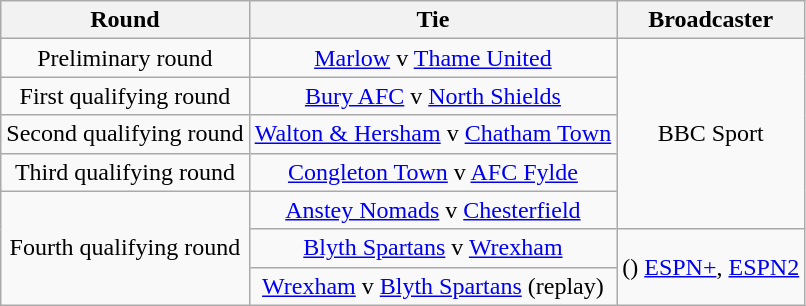<table class="wikitable" style="text-align:center;">
<tr>
<th scope="col">Round</th>
<th scope="col">Tie</th>
<th scope="col">Broadcaster</th>
</tr>
<tr>
<td>Preliminary round</td>
<td><a href='#'>Marlow</a> v <a href='#'>Thame United</a></td>
<td rowspan="5">BBC Sport</td>
</tr>
<tr>
<td>First qualifying round</td>
<td><a href='#'>Bury AFC</a> v <a href='#'>North Shields</a></td>
</tr>
<tr>
<td>Second qualifying round</td>
<td><a href='#'>Walton & Hersham</a> v <a href='#'>Chatham Town</a></td>
</tr>
<tr>
<td>Third qualifying round</td>
<td><a href='#'>Congleton Town</a> v <a href='#'>AFC Fylde</a></td>
</tr>
<tr>
<td rowspan="3">Fourth qualifying round</td>
<td><a href='#'>Anstey Nomads</a> v <a href='#'>Chesterfield</a></td>
</tr>
<tr>
<td><a href='#'>Blyth Spartans</a> v <a href='#'>Wrexham</a></td>
<td rowspan="2">() <a href='#'>ESPN+</a>, <a href='#'>ESPN2</a></td>
</tr>
<tr>
<td><a href='#'>Wrexham</a> v <a href='#'>Blyth Spartans</a> (replay)</td>
</tr>
</table>
